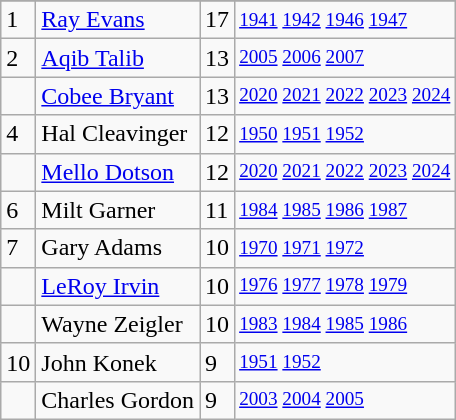<table class="wikitable">
<tr>
</tr>
<tr>
<td>1</td>
<td><a href='#'>Ray Evans</a></td>
<td>17</td>
<td style="font-size:80%;"><a href='#'>1941</a> <a href='#'>1942</a> <a href='#'>1946</a> <a href='#'>1947</a></td>
</tr>
<tr>
<td>2</td>
<td><a href='#'>Aqib Talib</a></td>
<td>13</td>
<td style="font-size:80%;"><a href='#'>2005</a> <a href='#'>2006</a> <a href='#'>2007</a></td>
</tr>
<tr>
<td></td>
<td><a href='#'>Cobee Bryant</a></td>
<td>13</td>
<td style="font-size:80%;"><a href='#'>2020</a> <a href='#'>2021</a> <a href='#'>2022</a> <a href='#'>2023</a> <a href='#'>2024</a></td>
</tr>
<tr>
<td>4</td>
<td>Hal Cleavinger</td>
<td>12</td>
<td style="font-size:80%;"><a href='#'>1950</a> <a href='#'>1951</a> <a href='#'>1952</a></td>
</tr>
<tr>
<td></td>
<td><a href='#'>Mello Dotson</a></td>
<td>12</td>
<td style="font-size:80%;"><a href='#'>2020</a> <a href='#'>2021</a> <a href='#'>2022</a> <a href='#'>2023</a> <a href='#'>2024</a></td>
</tr>
<tr>
<td>6</td>
<td>Milt Garner</td>
<td>11</td>
<td style="font-size:80%;"><a href='#'>1984</a> <a href='#'>1985</a> <a href='#'>1986</a> <a href='#'>1987</a></td>
</tr>
<tr>
<td>7</td>
<td>Gary Adams</td>
<td>10</td>
<td style="font-size:80%;"><a href='#'>1970</a> <a href='#'>1971</a> <a href='#'>1972</a></td>
</tr>
<tr>
<td></td>
<td><a href='#'>LeRoy Irvin</a></td>
<td>10</td>
<td style="font-size:80%;"><a href='#'>1976</a> <a href='#'>1977</a> <a href='#'>1978</a> <a href='#'>1979</a></td>
</tr>
<tr>
<td></td>
<td>Wayne Zeigler</td>
<td>10</td>
<td style="font-size:80%;"><a href='#'>1983</a> <a href='#'>1984</a> <a href='#'>1985</a> <a href='#'>1986</a></td>
</tr>
<tr>
<td>10</td>
<td>John Konek</td>
<td>9</td>
<td style="font-size:80%;"><a href='#'>1951</a> <a href='#'>1952</a></td>
</tr>
<tr>
<td></td>
<td>Charles Gordon</td>
<td>9</td>
<td style="font-size:80%;"><a href='#'>2003</a> <a href='#'>2004</a> <a href='#'>2005</a></td>
</tr>
</table>
